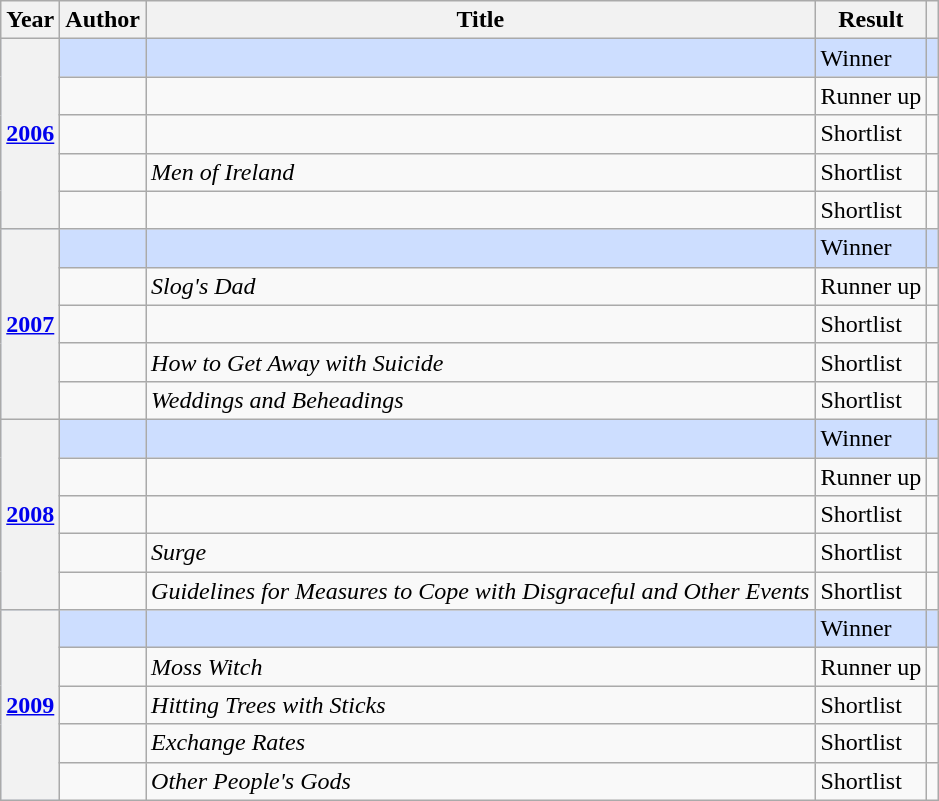<table class="wikitable sortable mw-collapsible">
<tr>
<th scope=col>Year</th>
<th scope=col>Author</th>
<th scope=col>Title</th>
<th scope=col>Result</th>
<th scope=col class="unsortable"></th>
</tr>
<tr style="background:#cddeff">
<th scope=rowgroup rowspan="5"><a href='#'>2006</a></th>
<td></td>
<td><em></em></td>
<td data-sort-value="1">Winner</td>
<td></td>
</tr>
<tr>
<td></td>
<td><em></em></td>
<td data-sort-value="2">Runner up</td>
<td></td>
</tr>
<tr>
<td></td>
<td><em></em></td>
<td data-sort-value="3">Shortlist</td>
<td></td>
</tr>
<tr>
<td></td>
<td><em>Men of Ireland</em></td>
<td data-sort-value="3">Shortlist</td>
<td></td>
</tr>
<tr>
<td></td>
<td><em></em></td>
<td data-sort-value="3">Shortlist</td>
<td></td>
</tr>
<tr style="background:#cddeff">
<th scope=rowgroup rowspan="5"><a href='#'>2007</a></th>
<td></td>
<td><em></em></td>
<td data-sort-value="1">Winner</td>
<td></td>
</tr>
<tr>
<td></td>
<td><em>Slog's Dad</em></td>
<td data-sort-value="2">Runner up</td>
<td></td>
</tr>
<tr>
<td></td>
<td><em></em></td>
<td data-sort-value="3">Shortlist</td>
<td></td>
</tr>
<tr>
<td></td>
<td><em>How to Get Away with Suicide</em></td>
<td data-sort-value="3">Shortlist</td>
<td></td>
</tr>
<tr>
<td></td>
<td><em>Weddings and Beheadings</em></td>
<td data-sort-value="3">Shortlist</td>
<td></td>
</tr>
<tr style="background:#cddeff">
<th scope=rowgroup rowspan="5"><a href='#'>2008</a></th>
<td></td>
<td><em></em></td>
<td data-sort-value="1">Winner</td>
<td></td>
</tr>
<tr>
<td></td>
<td><em></em></td>
<td data-sort-value="2">Runner up</td>
<td></td>
</tr>
<tr>
<td></td>
<td><em></em></td>
<td data-sort-value="3">Shortlist</td>
<td></td>
</tr>
<tr>
<td></td>
<td><em>Surge</em></td>
<td data-sort-value="3">Shortlist</td>
<td></td>
</tr>
<tr>
<td></td>
<td><em>Guidelines for Measures to Cope with Disgraceful and Other Events</em></td>
<td data-sort-value="3">Shortlist</td>
<td></td>
</tr>
<tr style="background:#cddeff">
<th scope=rowgroup rowspan="5"><a href='#'>2009</a></th>
<td></td>
<td><em></em></td>
<td data-sort-value="1">Winner</td>
<td></td>
</tr>
<tr>
<td></td>
<td><em>Moss Witch</em></td>
<td data-sort-value="2">Runner up</td>
<td></td>
</tr>
<tr>
<td></td>
<td><em>Hitting Trees with Sticks</em></td>
<td data-sort-value="3">Shortlist</td>
<td></td>
</tr>
<tr>
<td></td>
<td><em>Exchange Rates</em></td>
<td data-sort-value="3">Shortlist</td>
<td></td>
</tr>
<tr>
<td></td>
<td><em>Other People's Gods</em></td>
<td data-sort-value="3">Shortlist</td>
<td></td>
</tr>
</table>
